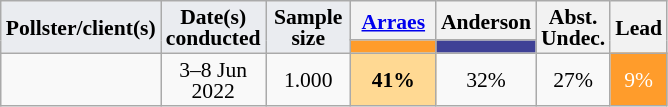<table class="wikitable sortable" style="text-align:center;font-size:90%;line-height:14px;">
<tr>
<td rowspan="2" class="unsortable" style="width:50px;background:#eaecf0;"><strong>Pollster/client(s)</strong></td>
<td rowspan="2" class="unsortable" style="width:50px;background:#eaecf0;"><strong>Date(s) <br>conducted</strong></td>
<td rowspan="2" class="unsortable" style="width:50px;background:#eaecf0;"><strong>Sample<br>size</strong></td>
<th class="unsortable" style="width:50px;"><a href='#'>Arraes</a><br></th>
<th class="unsortable" style="width:50px;"><strong>Anderson</strong><br></th>
<th rowspan="2" class="unsortable">Abst.<br>Undec.</th>
<th rowspan="2" data-sort-type="number">Lead</th>
</tr>
<tr>
<th data-sort-type="number" class="sortable" style="background:#FF9C2B;"></th>
<th data-sort-type="number" class="sortable" style="background:#3F4196;"></th>
</tr>
<tr>
<td></td>
<td>3–8 Jun 2022</td>
<td>1.000</td>
<td style="background:#ffd993;"><strong>41%</strong></td>
<td>32%</td>
<td>27%</td>
<td style="background:#FF9C2B;color:#FFFFFF;">9%</td>
</tr>
</table>
